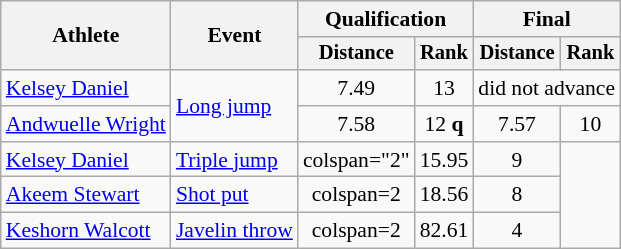<table class="wikitable" style="font-size:90%; text-align:center">
<tr>
<th rowspan=2>Athlete</th>
<th rowspan=2>Event</th>
<th colspan=2>Qualification</th>
<th colspan=2>Final</th>
</tr>
<tr style="font-size:95%">
<th>Distance</th>
<th>Rank</th>
<th>Distance</th>
<th>Rank</th>
</tr>
<tr>
<td align=left><a href='#'>Kelsey Daniel</a></td>
<td align=left rowspan=2><a href='#'>Long jump</a></td>
<td>7.49</td>
<td>13</td>
<td colspan=2>did not advance</td>
</tr>
<tr>
<td align=left><a href='#'>Andwuelle Wright</a></td>
<td>7.58</td>
<td>12 <strong>q</strong></td>
<td>7.57</td>
<td>10</td>
</tr>
<tr>
<td align=left><a href='#'>Kelsey Daniel</a></td>
<td align=left rowspan=1><a href='#'>Triple jump</a></td>
<td>colspan="2" </td>
<td>15.95</td>
<td>9</td>
</tr>
<tr>
<td align=left><a href='#'>Akeem Stewart</a></td>
<td align=left rowspan=1><a href='#'>Shot put</a></td>
<td>colspan=2 </td>
<td>18.56</td>
<td>8</td>
</tr>
<tr>
<td align=left><a href='#'>Keshorn Walcott</a></td>
<td align=left rowspan=1><a href='#'>Javelin throw</a></td>
<td>colspan=2 </td>
<td>82.61</td>
<td>4</td>
</tr>
</table>
